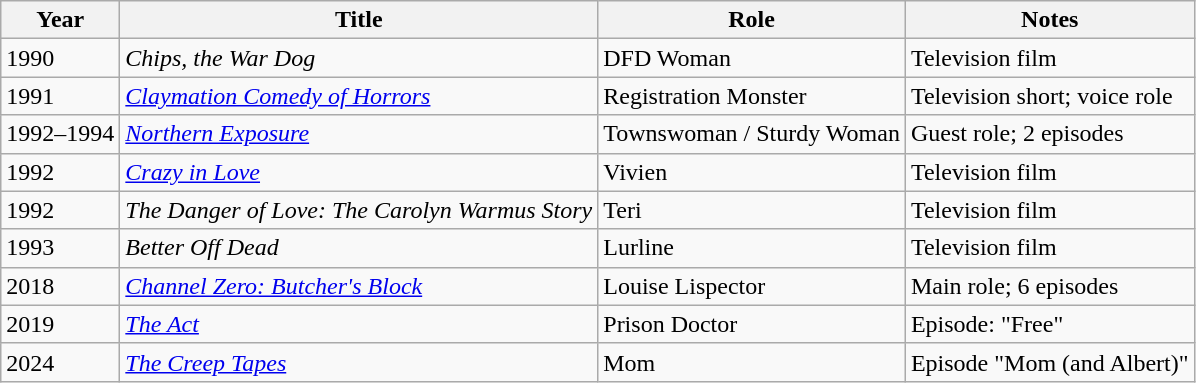<table class="wikitable">
<tr>
<th>Year</th>
<th>Title</th>
<th>Role</th>
<th>Notes</th>
</tr>
<tr>
<td>1990</td>
<td><em>Chips, the War Dog</em></td>
<td>DFD Woman</td>
<td>Television film</td>
</tr>
<tr>
<td>1991</td>
<td><em><a href='#'>Claymation Comedy of Horrors</a></em></td>
<td>Registration Monster</td>
<td>Television short; voice role</td>
</tr>
<tr>
<td>1992–1994</td>
<td><em><a href='#'>Northern Exposure</a></em></td>
<td>Townswoman / Sturdy Woman</td>
<td>Guest role; 2 episodes</td>
</tr>
<tr>
<td>1992</td>
<td><em><a href='#'>Crazy in Love</a></em></td>
<td>Vivien</td>
<td>Television film</td>
</tr>
<tr>
<td>1992</td>
<td><em>The Danger of Love: The Carolyn Warmus Story</em></td>
<td>Teri</td>
<td>Television film</td>
</tr>
<tr>
<td>1993</td>
<td><em>Better Off Dead</em></td>
<td>Lurline</td>
<td>Television film</td>
</tr>
<tr>
<td>2018</td>
<td><em><a href='#'>Channel Zero: Butcher's Block</a></em></td>
<td>Louise Lispector</td>
<td>Main role; 6 episodes</td>
</tr>
<tr>
<td>2019</td>
<td><em><a href='#'>The Act</a></em></td>
<td>Prison Doctor</td>
<td>Episode: "Free"</td>
</tr>
<tr>
<td>2024</td>
<td><em><a href='#'>The Creep Tapes</a></em></td>
<td>Mom</td>
<td>Episode "Mom (and Albert)"</td>
</tr>
</table>
